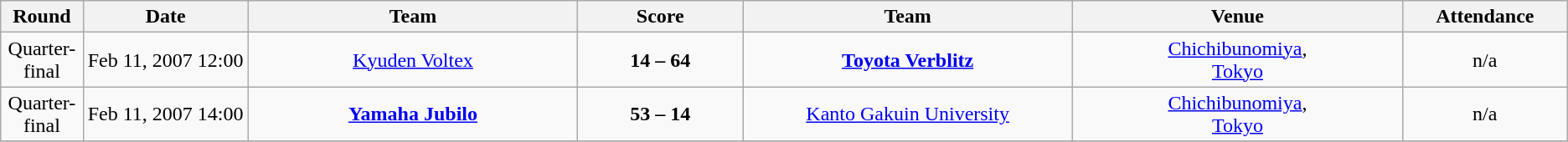<table class="wikitable" style="text-align: center;">
<tr>
<th width=5%>Round</th>
<th width=10%>Date</th>
<th width=20%>Team</th>
<th width=10%>Score</th>
<th width=20%>Team</th>
<th width=20%>Venue</th>
<th width=10%>Attendance</th>
</tr>
<tr>
<td>Quarter-final</td>
<td>Feb 11, 2007 12:00<br></td>
<td><a href='#'>Kyuden Voltex</a></td>
<td><strong>14 – 64</strong><br></td>
<td><strong><a href='#'>Toyota Verblitz</a></strong></td>
<td><a href='#'>Chichibunomiya</a>,<br><a href='#'>Tokyo</a></td>
<td>n/a</td>
</tr>
<tr>
<td>Quarter-final</td>
<td>Feb 11, 2007 14:00<br></td>
<td><strong><a href='#'>Yamaha Jubilo</a></strong></td>
<td><strong>53 – 14</strong><br></td>
<td><a href='#'>Kanto Gakuin University</a></td>
<td><a href='#'>Chichibunomiya</a>,<br><a href='#'>Tokyo</a></td>
<td>n/a</td>
</tr>
<tr>
</tr>
</table>
